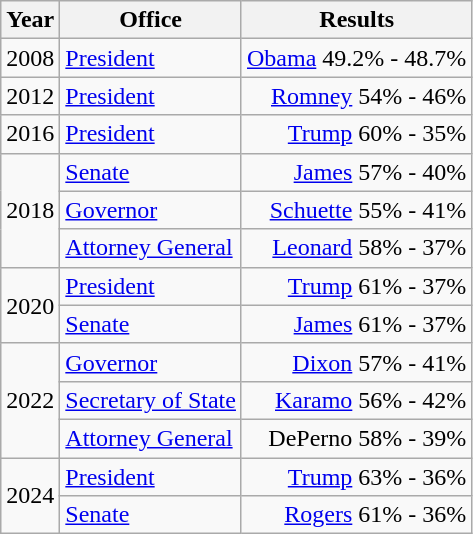<table class=wikitable>
<tr>
<th>Year</th>
<th>Office</th>
<th>Results</th>
</tr>
<tr>
<td>2008</td>
<td><a href='#'>President</a></td>
<td align="right" ><a href='#'>Obama</a> 49.2% - 48.7%</td>
</tr>
<tr>
<td>2012</td>
<td><a href='#'>President</a></td>
<td align="right" ><a href='#'>Romney</a> 54% - 46%</td>
</tr>
<tr>
<td>2016</td>
<td><a href='#'>President</a></td>
<td align="right" ><a href='#'>Trump</a> 60% - 35%</td>
</tr>
<tr>
<td rowspan=3>2018</td>
<td><a href='#'>Senate</a></td>
<td align="right" ><a href='#'>James</a> 57% - 40%</td>
</tr>
<tr>
<td><a href='#'>Governor</a></td>
<td align="right" ><a href='#'>Schuette</a> 55% - 41%</td>
</tr>
<tr>
<td><a href='#'>Attorney General</a></td>
<td align="right" ><a href='#'>Leonard</a> 58% - 37%</td>
</tr>
<tr>
<td rowspan=2>2020</td>
<td><a href='#'>President</a></td>
<td align="right" ><a href='#'>Trump</a> 61% - 37%</td>
</tr>
<tr>
<td><a href='#'>Senate</a></td>
<td align="right" ><a href='#'>James</a> 61% - 37%</td>
</tr>
<tr>
<td rowspan=3>2022</td>
<td><a href='#'>Governor</a></td>
<td align="right" ><a href='#'>Dixon</a> 57% - 41%</td>
</tr>
<tr>
<td><a href='#'>Secretary of State</a></td>
<td align="right" ><a href='#'>Karamo</a> 56% - 42%</td>
</tr>
<tr>
<td><a href='#'>Attorney General</a></td>
<td align="right" >DePerno 58% - 39%</td>
</tr>
<tr>
<td rowspan=2>2024</td>
<td><a href='#'>President</a></td>
<td align="right" ><a href='#'>Trump</a> 63% - 36%</td>
</tr>
<tr>
<td><a href='#'>Senate</a></td>
<td align="right" ><a href='#'>Rogers</a> 61% - 36%</td>
</tr>
</table>
